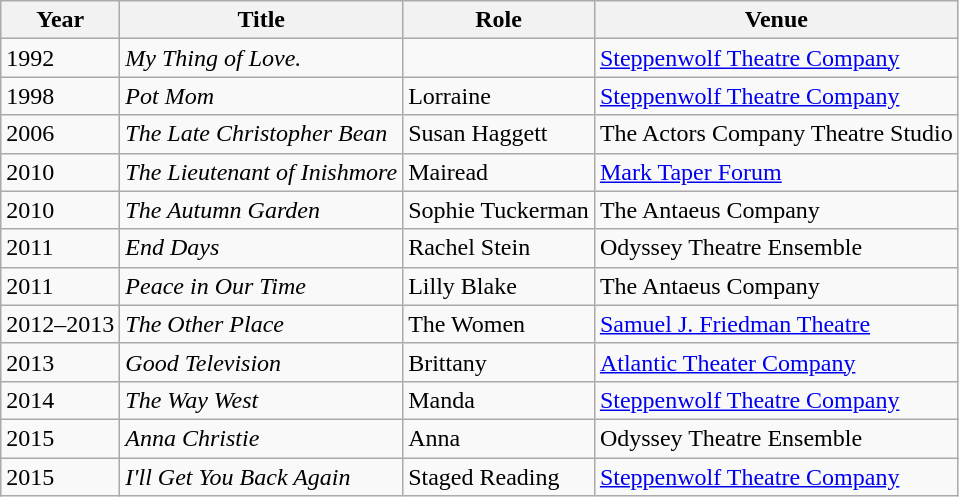<table class="wikitable">
<tr>
<th>Year</th>
<th>Title</th>
<th>Role</th>
<th>Venue</th>
</tr>
<tr>
<td>1992</td>
<td><em> My Thing of Love.</em></td>
<td></td>
<td><a href='#'>Steppenwolf Theatre Company</a></td>
</tr>
<tr>
<td>1998</td>
<td><em>Pot Mom</em></td>
<td>Lorraine</td>
<td><a href='#'>Steppenwolf Theatre Company</a></td>
</tr>
<tr>
<td>2006</td>
<td><em>The Late Christopher Bean</em></td>
<td>Susan Haggett</td>
<td>The Actors Company Theatre Studio</td>
</tr>
<tr>
<td>2010</td>
<td><em>The Lieutenant of Inishmore</em></td>
<td>Mairead</td>
<td><a href='#'>Mark Taper Forum</a></td>
</tr>
<tr>
<td>2010</td>
<td><em>The Autumn Garden</em></td>
<td>Sophie Tuckerman</td>
<td>The Antaeus Company</td>
</tr>
<tr>
<td>2011</td>
<td><em>End Days</em></td>
<td>Rachel Stein</td>
<td>Odyssey Theatre Ensemble</td>
</tr>
<tr>
<td>2011</td>
<td><em>Peace in Our Time</em></td>
<td>Lilly Blake</td>
<td>The Antaeus Company</td>
</tr>
<tr>
<td>2012–2013</td>
<td><em>The Other Place</em></td>
<td>The Women</td>
<td><a href='#'>Samuel J. Friedman Theatre</a></td>
</tr>
<tr>
<td>2013</td>
<td><em>Good Television</em></td>
<td>Brittany</td>
<td><a href='#'>Atlantic Theater Company</a></td>
</tr>
<tr>
<td>2014</td>
<td><em>The Way West</em></td>
<td>Manda</td>
<td><a href='#'>Steppenwolf Theatre Company</a></td>
</tr>
<tr>
<td>2015</td>
<td><em>Anna Christie</em></td>
<td>Anna</td>
<td>Odyssey Theatre Ensemble</td>
</tr>
<tr>
<td>2015</td>
<td><em>I'll Get You Back Again</em></td>
<td>Staged Reading</td>
<td><a href='#'>Steppenwolf Theatre Company</a></td>
</tr>
</table>
